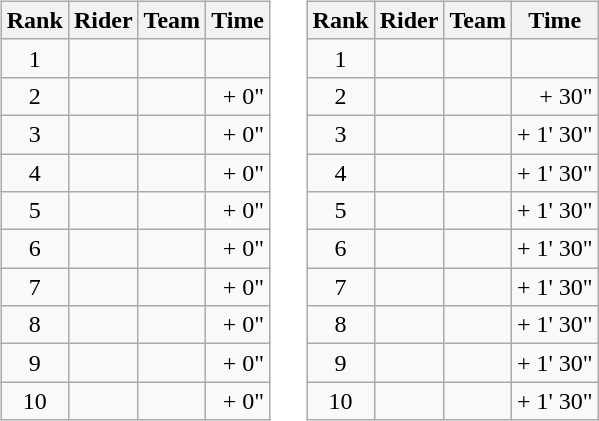<table>
<tr>
<td><br><table class="wikitable">
<tr>
<th scope="col">Rank</th>
<th scope="col">Rider</th>
<th scope="col">Team</th>
<th scope="col">Time</th>
</tr>
<tr>
<td style="text-align:center;">1</td>
<td></td>
<td></td>
<td style="text-align:right;"></td>
</tr>
<tr>
<td style="text-align:center;">2</td>
<td></td>
<td></td>
<td style="text-align:right;">+ 0"</td>
</tr>
<tr>
<td style="text-align:center;">3</td>
<td></td>
<td></td>
<td style="text-align:right;">+ 0"</td>
</tr>
<tr>
<td style="text-align:center;">4</td>
<td></td>
<td></td>
<td style="text-align:right;">+ 0"</td>
</tr>
<tr>
<td style="text-align:center;">5</td>
<td></td>
<td></td>
<td style="text-align:right;">+ 0"</td>
</tr>
<tr>
<td style="text-align:center;">6</td>
<td></td>
<td></td>
<td style="text-align:right;">+ 0"</td>
</tr>
<tr>
<td style="text-align:center;">7</td>
<td></td>
<td></td>
<td style="text-align:right;">+ 0"</td>
</tr>
<tr>
<td style="text-align:center;">8</td>
<td></td>
<td></td>
<td style="text-align:right;">+ 0"</td>
</tr>
<tr>
<td style="text-align:center;">9</td>
<td></td>
<td></td>
<td style="text-align:right;">+ 0"</td>
</tr>
<tr>
<td style="text-align:center;">10</td>
<td></td>
<td></td>
<td style="text-align:right;">+ 0"</td>
</tr>
</table>
</td>
<td></td>
<td><br><table class="wikitable">
<tr>
<th scope="col">Rank</th>
<th scope="col">Rider</th>
<th scope="col">Team</th>
<th scope="col">Time</th>
</tr>
<tr>
<td style="text-align:center;">1</td>
<td>  </td>
<td></td>
<td style="text-align:right;"></td>
</tr>
<tr>
<td style="text-align:center;">2</td>
<td></td>
<td></td>
<td style="text-align:right;">+ 30"</td>
</tr>
<tr>
<td style="text-align:center;">3</td>
<td></td>
<td></td>
<td style="text-align:right;">+ 1' 30"</td>
</tr>
<tr>
<td style="text-align:center;">4</td>
<td></td>
<td></td>
<td style="text-align:right;">+ 1' 30"</td>
</tr>
<tr>
<td style="text-align:center;">5</td>
<td></td>
<td></td>
<td style="text-align:right;">+ 1' 30"</td>
</tr>
<tr>
<td style="text-align:center;">6</td>
<td></td>
<td></td>
<td style="text-align:right;">+ 1' 30"</td>
</tr>
<tr>
<td style="text-align:center;">7</td>
<td></td>
<td></td>
<td style="text-align:right;">+ 1' 30"</td>
</tr>
<tr>
<td style="text-align:center;">8</td>
<td></td>
<td></td>
<td style="text-align:right;">+ 1' 30"</td>
</tr>
<tr>
<td style="text-align:center;">9</td>
<td></td>
<td></td>
<td style="text-align:right;">+ 1' 30"</td>
</tr>
<tr>
<td style="text-align:center;">10</td>
<td></td>
<td></td>
<td style="text-align:right;">+ 1' 30"</td>
</tr>
</table>
</td>
</tr>
</table>
